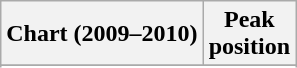<table class="wikitable plainrowheaders" style="text-align:center;">
<tr>
<th scope="col">Chart (2009–2010)</th>
<th scope="col">Peak<br>position</th>
</tr>
<tr>
</tr>
<tr>
</tr>
<tr>
</tr>
</table>
